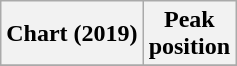<table class="wikitable plainrowheaders" style="text-align:center;">
<tr>
<th scope="col">Chart (2019)</th>
<th scope="col">Peak<br>position</th>
</tr>
<tr>
</tr>
</table>
